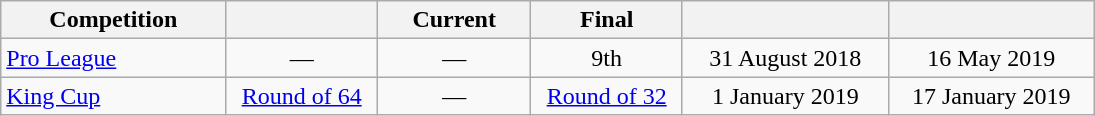<table class="wikitable" style="text-align:center; width:730px;">
<tr>
<th style="text-align:center; width:150px;">Competition</th>
<th style="text-align:center; width:100px;"></th>
<th style="text-align:center; width:100px;">Current<br></th>
<th style="text-align:center; width:100px;">Final<br></th>
<th style="text-align:center; width:140px;"></th>
<th style="text-align:center; width:140px;"></th>
</tr>
<tr>
<td style="text-align:left;"><a href='#'>Pro League</a></td>
<td>—</td>
<td>—</td>
<td>9th</td>
<td>31 August 2018</td>
<td>16 May 2019</td>
</tr>
<tr>
<td style="text-align:left;"><a href='#'>King Cup</a></td>
<td><a href='#'>Round of 64</a></td>
<td>—</td>
<td><a href='#'>Round of 32</a></td>
<td>1 January 2019</td>
<td>17 January 2019</td>
</tr>
</table>
